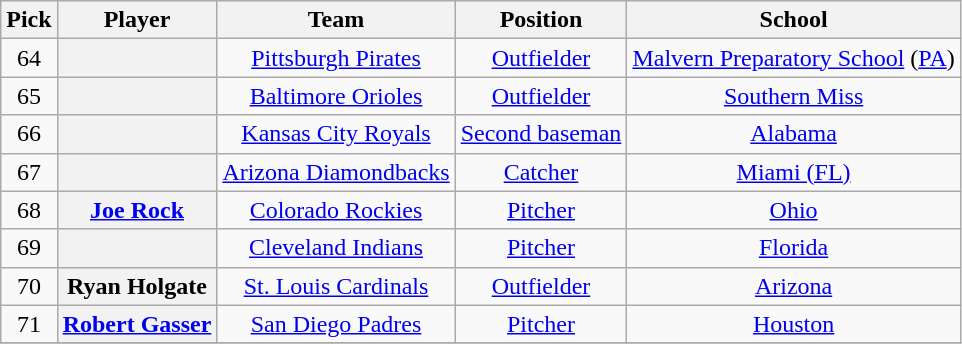<table class="wikitable sortable plainrowheaders" style="text-align:center; width=74%">
<tr>
<th scope="col">Pick</th>
<th scope="col">Player</th>
<th scope="col">Team</th>
<th scope="col">Position</th>
<th scope="col">School</th>
</tr>
<tr>
<td>64</td>
<th scope="row" style="text-align:center"></th>
<td><a href='#'>Pittsburgh Pirates</a></td>
<td><a href='#'>Outfielder</a></td>
<td><a href='#'>Malvern Preparatory School</a> (<a href='#'>PA</a>)</td>
</tr>
<tr>
<td>65</td>
<th scope="row" style="text-align:center"></th>
<td><a href='#'>Baltimore Orioles</a></td>
<td><a href='#'>Outfielder</a></td>
<td><a href='#'>Southern Miss</a></td>
</tr>
<tr>
<td>66</td>
<th scope="row" style="text-align:center"></th>
<td><a href='#'>Kansas City Royals</a></td>
<td><a href='#'>Second baseman</a></td>
<td><a href='#'>Alabama</a></td>
</tr>
<tr>
<td>67</td>
<th scope="row" style="text-align:center"></th>
<td><a href='#'>Arizona Diamondbacks</a></td>
<td><a href='#'>Catcher</a></td>
<td><a href='#'>Miami (FL)</a></td>
</tr>
<tr>
<td>68</td>
<th scope="row" style="text-align:center"><a href='#'>Joe Rock</a></th>
<td><a href='#'>Colorado Rockies</a></td>
<td><a href='#'>Pitcher</a></td>
<td><a href='#'>Ohio</a></td>
</tr>
<tr>
<td>69</td>
<th scope="row" style="text-align:center"></th>
<td><a href='#'>Cleveland Indians</a></td>
<td><a href='#'>Pitcher</a></td>
<td><a href='#'>Florida</a></td>
</tr>
<tr>
<td>70</td>
<th scope="row" style="text-align:center">Ryan Holgate</th>
<td><a href='#'>St. Louis Cardinals</a></td>
<td><a href='#'>Outfielder</a></td>
<td><a href='#'>Arizona</a></td>
</tr>
<tr>
<td>71</td>
<th scope="row" style="text-align:center"><a href='#'>Robert Gasser</a></th>
<td><a href='#'>San Diego Padres</a></td>
<td><a href='#'>Pitcher</a></td>
<td><a href='#'>Houston</a></td>
</tr>
<tr>
</tr>
</table>
